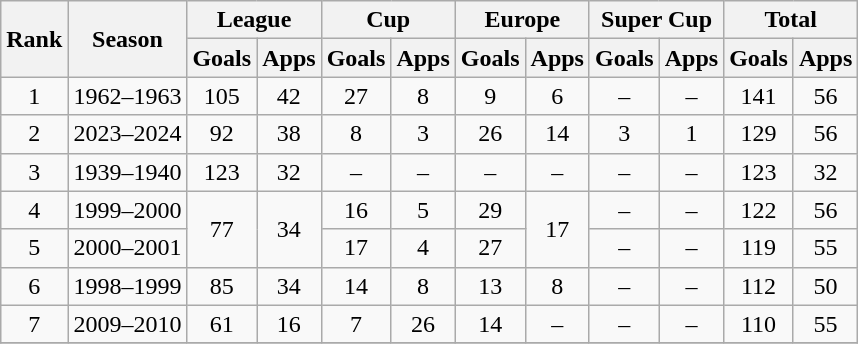<table class="wikitable" style="text-align: center;">
<tr>
<th rowspan="2">Rank</th>
<th rowspan="2">Season</th>
<th colspan="2">League</th>
<th colspan="2">Cup</th>
<th colspan="2">Europe</th>
<th colspan="2">Super Cup</th>
<th colspan="2">Total</th>
</tr>
<tr>
<th>Goals</th>
<th>Apps</th>
<th>Goals</th>
<th>Apps</th>
<th>Goals</th>
<th>Apps</th>
<th>Goals</th>
<th>Apps</th>
<th>Goals</th>
<th>Apps</th>
</tr>
<tr>
<td>1</td>
<td>1962–1963</td>
<td>105</td>
<td>42</td>
<td>27</td>
<td>8</td>
<td>9</td>
<td>6</td>
<td>–</td>
<td>–</td>
<td –>141</td>
<td>56</td>
</tr>
<tr>
<td>2</td>
<td>2023–2024</td>
<td>92</td>
<td>38</td>
<td>8</td>
<td>3</td>
<td>26</td>
<td>14</td>
<td>3</td>
<td>1</td>
<td>129</td>
<td>56</td>
</tr>
<tr>
<td>3</td>
<td>1939–1940</td>
<td>123</td>
<td>32</td>
<td>–</td>
<td>–</td>
<td>–</td>
<td>–</td>
<td>–</td>
<td>–</td>
<td –>123</td>
<td>32</td>
</tr>
<tr>
<td>4</td>
<td>1999–2000</td>
<td rowspan=2>77</td>
<td rowspan=2>34</td>
<td>16</td>
<td>5</td>
<td>29</td>
<td rowspan=2>17</td>
<td>–</td>
<td>–</td>
<td>122</td>
<td>56</td>
</tr>
<tr>
<td>5</td>
<td>2000–2001</td>
<td>17</td>
<td>4</td>
<td>27</td>
<td>–</td>
<td>–</td>
<td>119</td>
<td>55</td>
</tr>
<tr>
<td>6</td>
<td>1998–1999</td>
<td>85</td>
<td>34</td>
<td>14</td>
<td>8</td>
<td>13</td>
<td>8</td>
<td>–</td>
<td>–</td>
<td>112</td>
<td>50</td>
</tr>
<tr>
<td>7</td>
<td>2009–2010</td>
<td>61</td>
<td>16</td>
<td>7</td>
<td>26</td>
<td>14</td>
<td>–</td>
<td>–</td>
<td>–</td>
<td>110</td>
<td>55</td>
</tr>
<tr>
</tr>
</table>
